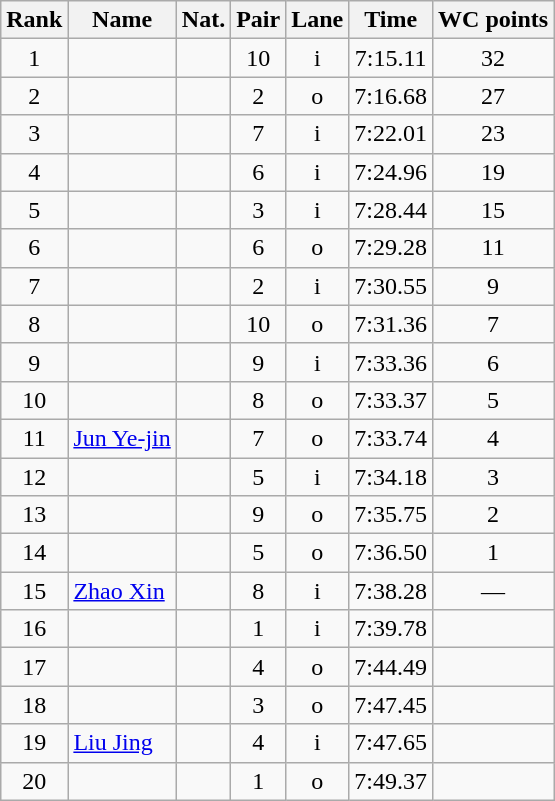<table class="wikitable sortable" style="text-align:center">
<tr>
<th>Rank</th>
<th>Name</th>
<th>Nat.</th>
<th>Pair</th>
<th>Lane</th>
<th>Time</th>
<th>WC points</th>
</tr>
<tr>
<td>1</td>
<td align=left></td>
<td></td>
<td>10</td>
<td>i</td>
<td>7:15.11</td>
<td>32</td>
</tr>
<tr>
<td>2</td>
<td align=left></td>
<td></td>
<td>2</td>
<td>o</td>
<td>7:16.68</td>
<td>27</td>
</tr>
<tr>
<td>3</td>
<td align=left></td>
<td></td>
<td>7</td>
<td>i</td>
<td>7:22.01</td>
<td>23</td>
</tr>
<tr>
<td>4</td>
<td align=left></td>
<td></td>
<td>6</td>
<td>i</td>
<td>7:24.96</td>
<td>19</td>
</tr>
<tr>
<td>5</td>
<td align=left></td>
<td></td>
<td>3</td>
<td>i</td>
<td>7:28.44</td>
<td>15</td>
</tr>
<tr>
<td>6</td>
<td align=left></td>
<td></td>
<td>6</td>
<td>o</td>
<td>7:29.28</td>
<td>11</td>
</tr>
<tr>
<td>7</td>
<td align=left></td>
<td></td>
<td>2</td>
<td>i</td>
<td>7:30.55</td>
<td>9</td>
</tr>
<tr>
<td>8</td>
<td align=left></td>
<td></td>
<td>10</td>
<td>o</td>
<td>7:31.36</td>
<td>7</td>
</tr>
<tr>
<td>9</td>
<td align=left></td>
<td></td>
<td>9</td>
<td>i</td>
<td>7:33.36</td>
<td>6</td>
</tr>
<tr>
<td>10</td>
<td align=left></td>
<td></td>
<td>8</td>
<td>o</td>
<td>7:33.37</td>
<td>5</td>
</tr>
<tr>
<td>11</td>
<td align=left><a href='#'>Jun Ye-jin</a></td>
<td></td>
<td>7</td>
<td>o</td>
<td>7:33.74</td>
<td>4</td>
</tr>
<tr>
<td>12</td>
<td align=left></td>
<td></td>
<td>5</td>
<td>i</td>
<td>7:34.18</td>
<td>3</td>
</tr>
<tr>
<td>13</td>
<td align=left></td>
<td></td>
<td>9</td>
<td>o</td>
<td>7:35.75</td>
<td>2</td>
</tr>
<tr>
<td>14</td>
<td align=left></td>
<td></td>
<td>5</td>
<td>o</td>
<td>7:36.50</td>
<td>1</td>
</tr>
<tr>
<td>15</td>
<td align=left><a href='#'>Zhao Xin</a></td>
<td></td>
<td>8</td>
<td>i</td>
<td>7:38.28</td>
<td>—</td>
</tr>
<tr>
<td>16</td>
<td align=left></td>
<td></td>
<td>1</td>
<td>i</td>
<td>7:39.78</td>
<td></td>
</tr>
<tr>
<td>17</td>
<td align=left></td>
<td></td>
<td>4</td>
<td>o</td>
<td>7:44.49</td>
<td></td>
</tr>
<tr>
<td>18</td>
<td align=left></td>
<td></td>
<td>3</td>
<td>o</td>
<td>7:47.45</td>
<td></td>
</tr>
<tr>
<td>19</td>
<td align=left><a href='#'>Liu Jing</a></td>
<td></td>
<td>4</td>
<td>i</td>
<td>7:47.65</td>
<td></td>
</tr>
<tr>
<td>20</td>
<td align=left></td>
<td></td>
<td>1</td>
<td>o</td>
<td>7:49.37</td>
<td></td>
</tr>
</table>
